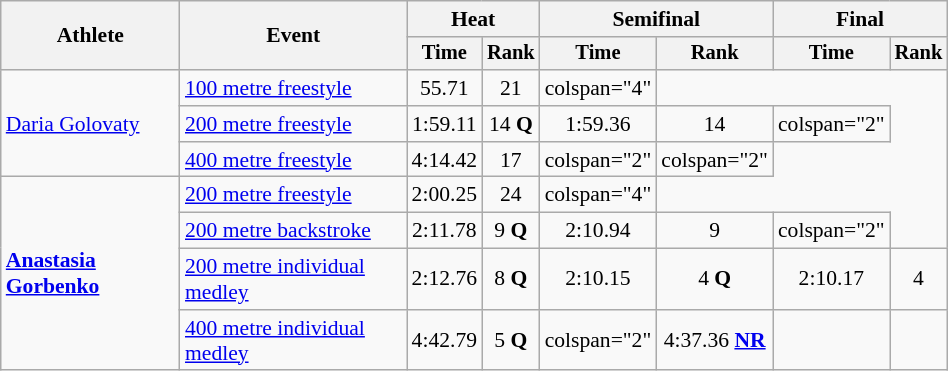<table class="wikitable" style="text-align:center; font-size:90%; width:50%;">
<tr>
<th rowspan="2">Athlete</th>
<th rowspan="2">Event</th>
<th colspan="2">Heat</th>
<th colspan="2">Semifinal</th>
<th colspan="2">Final</th>
</tr>
<tr style="font-size:95%">
<th>Time</th>
<th>Rank</th>
<th>Time</th>
<th>Rank</th>
<th>Time</th>
<th>Rank</th>
</tr>
<tr align=center>
<td align=left rowspan="3"><a href='#'>Daria Golovaty</a></td>
<td align=left><a href='#'>100 metre freestyle</a></td>
<td>55.71</td>
<td>21</td>
<td>colspan="4" </td>
</tr>
<tr align=center>
<td align=left><a href='#'>200 metre freestyle</a></td>
<td>1:59.11</td>
<td>14 <strong>Q</strong></td>
<td>1:59.36</td>
<td>14</td>
<td>colspan="2" </td>
</tr>
<tr align=center>
<td align=left><a href='#'>400 metre freestyle</a></td>
<td>4:14.42</td>
<td>17</td>
<td>colspan="2" </td>
<td>colspan="2" </td>
</tr>
<tr align=center>
<td align=left rowspan="4"><strong><a href='#'>Anastasia Gorbenko</a></strong></td>
<td align=left><a href='#'>200 metre freestyle</a></td>
<td>2:00.25</td>
<td>24</td>
<td>colspan="4" </td>
</tr>
<tr align=center>
<td align=left><a href='#'>200 metre backstroke</a></td>
<td>2:11.78</td>
<td>9 <strong>Q</strong></td>
<td>2:10.94</td>
<td>9</td>
<td>colspan="2" </td>
</tr>
<tr align=center>
<td align=left><a href='#'>200 metre individual medley</a></td>
<td>2:12.76</td>
<td>8 <strong>Q</strong></td>
<td>2:10.15</td>
<td>4 <strong>Q</strong></td>
<td>2:10.17</td>
<td>4</td>
</tr>
<tr>
<td align=left><a href='#'>400 metre individual medley</a></td>
<td>4:42.79<em></td>
<td>5 <strong>Q</strong></td>
<td>colspan="2" </td>
<td>4:37.36 <strong><a href='#'>NR</a></strong></td>
<td></td>
</tr>
</table>
